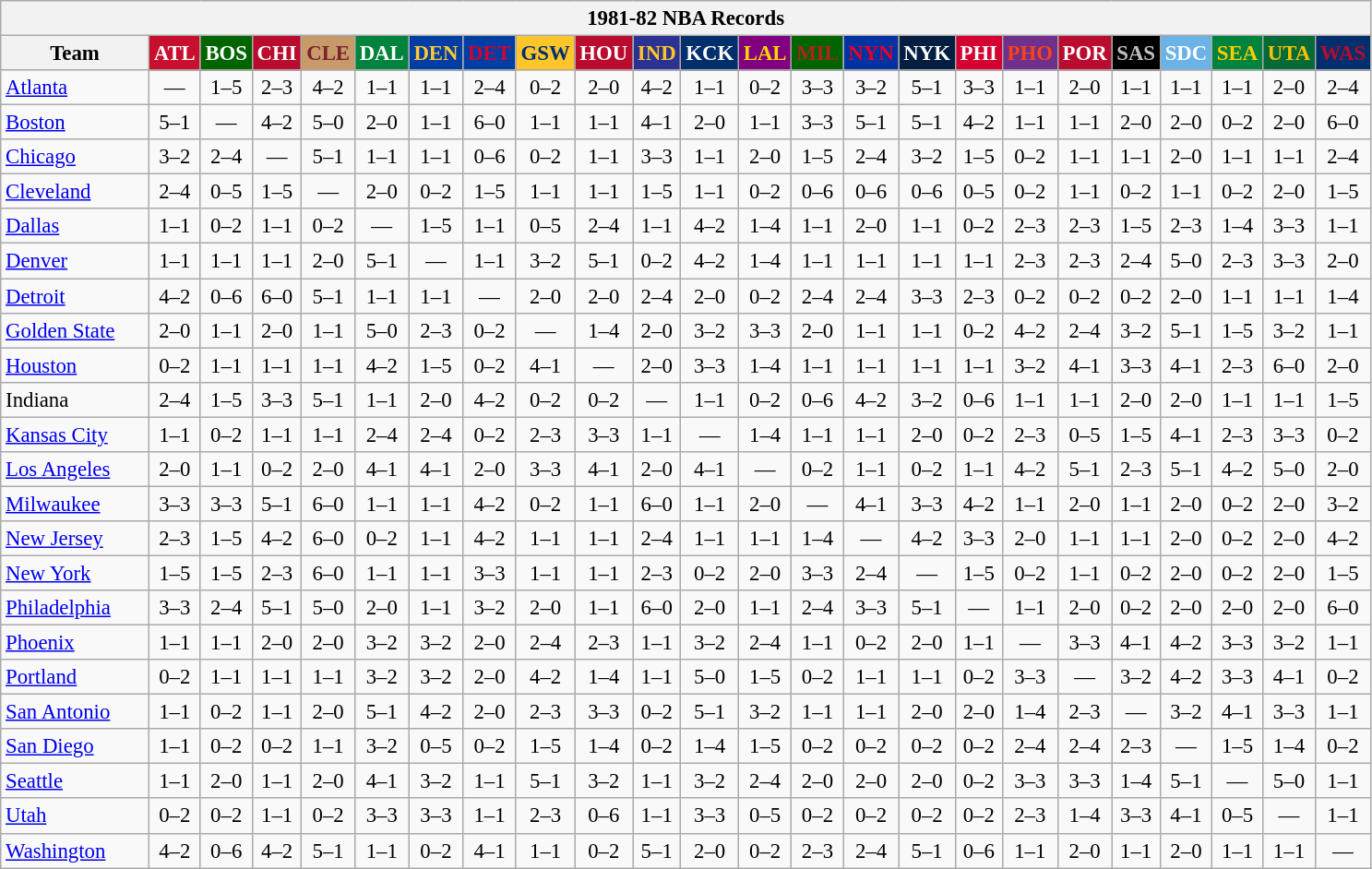<table class="wikitable" style="font-size:95%; text-align:center;">
<tr>
<th colspan=24>1981-82 NBA Records</th>
</tr>
<tr>
<th width=100>Team</th>
<th style="background:#C90F2E;color:#FFFFFF;width=35">ATL</th>
<th style="background:#006400;color:#FFFFFF;width=35">BOS</th>
<th style="background:#BA0C2F;color:#FFFFFF;width=35">CHI</th>
<th style="background:#C89A69;color:#77222F;width=35">CLE</th>
<th style="background:#00843D;color:#FFFFFF;width=35">DAL</th>
<th style="background:#003EA4;color:#FDC835;width=35">DEN</th>
<th style="background:#003EA4;color:#D50032;width=35">DET</th>
<th style="background:#FFC62C;color:#012F6B;width=35">GSW</th>
<th style="background:#BA0C2F;color:#FFFFFF;width=35">HOU</th>
<th style="background:#2C3294;color:#FCC624;width=35">IND</th>
<th style="background:#012F6B;color:#FFFFFF;width=35">KCK</th>
<th style="background:#800080;color:#FFD700;width=35">LAL</th>
<th style="background:#006400;color:#B22222;width=35">MIL</th>
<th style="background:#0032A1;color:#E5002B;width=35">NYN</th>
<th style="background:#031E41;color:#FFFFFF;width=35">NYK</th>
<th style="background:#D40032;color:#FFFFFF;width=35">PHI</th>
<th style="background:#702F8B;color:#FA4417;width=35">PHO</th>
<th style="background:#BA0C2F;color:#FFFFFF;width=35">POR</th>
<th style="background:#000000;color:#C0C0C0;width=35">SAS</th>
<th style="background:#6BB3E6;color:#FFFFFF;width=35">SDC</th>
<th style="background:#00843D;color:#FFCD01;width=35">SEA</th>
<th style="background:#046B38;color:#FCC200;width=35">UTA</th>
<th style="background:#012F6D;color:#BA0C2F;width=35">WAS</th>
</tr>
<tr>
<td style="text-align:left;"><a href='#'>Atlanta</a></td>
<td>—</td>
<td>1–5</td>
<td>2–3</td>
<td>4–2</td>
<td>1–1</td>
<td>1–1</td>
<td>2–4</td>
<td>0–2</td>
<td>2–0</td>
<td>4–2</td>
<td>1–1</td>
<td>0–2</td>
<td>3–3</td>
<td>3–2</td>
<td>5–1</td>
<td>3–3</td>
<td>1–1</td>
<td>2–0</td>
<td>1–1</td>
<td>1–1</td>
<td>1–1</td>
<td>2–0</td>
<td>2–4</td>
</tr>
<tr>
<td style="text-align:left;"><a href='#'>Boston</a></td>
<td>5–1</td>
<td>—</td>
<td>4–2</td>
<td>5–0</td>
<td>2–0</td>
<td>1–1</td>
<td>6–0</td>
<td>1–1</td>
<td>1–1</td>
<td>4–1</td>
<td>2–0</td>
<td>1–1</td>
<td>3–3</td>
<td>5–1</td>
<td>5–1</td>
<td>4–2</td>
<td>1–1</td>
<td>1–1</td>
<td>2–0</td>
<td>2–0</td>
<td>0–2</td>
<td>2–0</td>
<td>6–0</td>
</tr>
<tr>
<td style="text-align:left;"><a href='#'>Chicago</a></td>
<td>3–2</td>
<td>2–4</td>
<td>—</td>
<td>5–1</td>
<td>1–1</td>
<td>1–1</td>
<td>0–6</td>
<td>0–2</td>
<td>1–1</td>
<td>3–3</td>
<td>1–1</td>
<td>2–0</td>
<td>1–5</td>
<td>2–4</td>
<td>3–2</td>
<td>1–5</td>
<td>0–2</td>
<td>1–1</td>
<td>1–1</td>
<td>2–0</td>
<td>1–1</td>
<td>1–1</td>
<td>2–4</td>
</tr>
<tr>
<td style="text-align:left;"><a href='#'>Cleveland</a></td>
<td>2–4</td>
<td>0–5</td>
<td>1–5</td>
<td>—</td>
<td>2–0</td>
<td>0–2</td>
<td>1–5</td>
<td>1–1</td>
<td>1–1</td>
<td>1–5</td>
<td>1–1</td>
<td>0–2</td>
<td>0–6</td>
<td>0–6</td>
<td>0–6</td>
<td>0–5</td>
<td>0–2</td>
<td>1–1</td>
<td>0–2</td>
<td>1–1</td>
<td>0–2</td>
<td>2–0</td>
<td>1–5</td>
</tr>
<tr>
<td style="text-align:left;"><a href='#'>Dallas</a></td>
<td>1–1</td>
<td>0–2</td>
<td>1–1</td>
<td>0–2</td>
<td>—</td>
<td>1–5</td>
<td>1–1</td>
<td>0–5</td>
<td>2–4</td>
<td>1–1</td>
<td>4–2</td>
<td>1–4</td>
<td>1–1</td>
<td>2–0</td>
<td>1–1</td>
<td>0–2</td>
<td>2–3</td>
<td>2–3</td>
<td>1–5</td>
<td>2–3</td>
<td>1–4</td>
<td>3–3</td>
<td>1–1</td>
</tr>
<tr>
<td style="text-align:left;"><a href='#'>Denver</a></td>
<td>1–1</td>
<td>1–1</td>
<td>1–1</td>
<td>2–0</td>
<td>5–1</td>
<td>—</td>
<td>1–1</td>
<td>3–2</td>
<td>5–1</td>
<td>0–2</td>
<td>4–2</td>
<td>1–4</td>
<td>1–1</td>
<td>1–1</td>
<td>1–1</td>
<td>1–1</td>
<td>2–3</td>
<td>2–3</td>
<td>2–4</td>
<td>5–0</td>
<td>2–3</td>
<td>3–3</td>
<td>2–0</td>
</tr>
<tr>
<td style="text-align:left;"><a href='#'>Detroit</a></td>
<td>4–2</td>
<td>0–6</td>
<td>6–0</td>
<td>5–1</td>
<td>1–1</td>
<td>1–1</td>
<td>—</td>
<td>2–0</td>
<td>2–0</td>
<td>2–4</td>
<td>2–0</td>
<td>0–2</td>
<td>2–4</td>
<td>2–4</td>
<td>3–3</td>
<td>2–3</td>
<td>0–2</td>
<td>0–2</td>
<td>0–2</td>
<td>2–0</td>
<td>1–1</td>
<td>1–1</td>
<td>1–4</td>
</tr>
<tr>
<td style="text-align:left;"><a href='#'>Golden State</a></td>
<td>2–0</td>
<td>1–1</td>
<td>2–0</td>
<td>1–1</td>
<td>5–0</td>
<td>2–3</td>
<td>0–2</td>
<td>—</td>
<td>1–4</td>
<td>2–0</td>
<td>3–2</td>
<td>3–3</td>
<td>2–0</td>
<td>1–1</td>
<td>1–1</td>
<td>0–2</td>
<td>4–2</td>
<td>2–4</td>
<td>3–2</td>
<td>5–1</td>
<td>1–5</td>
<td>3–2</td>
<td>1–1</td>
</tr>
<tr>
<td style="text-align:left;"><a href='#'>Houston</a></td>
<td>0–2</td>
<td>1–1</td>
<td>1–1</td>
<td>1–1</td>
<td>4–2</td>
<td>1–5</td>
<td>0–2</td>
<td>4–1</td>
<td>—</td>
<td>2–0</td>
<td>3–3</td>
<td>1–4</td>
<td>1–1</td>
<td>1–1</td>
<td>1–1</td>
<td>1–1</td>
<td>3–2</td>
<td>4–1</td>
<td>3–3</td>
<td>4–1</td>
<td>2–3</td>
<td>6–0</td>
<td>2–0</td>
</tr>
<tr>
<td style="text-align:left;">Indiana</td>
<td>2–4</td>
<td>1–5</td>
<td>3–3</td>
<td>5–1</td>
<td>1–1</td>
<td>2–0</td>
<td>4–2</td>
<td>0–2</td>
<td>0–2</td>
<td>—</td>
<td>1–1</td>
<td>0–2</td>
<td>0–6</td>
<td>4–2</td>
<td>3–2</td>
<td>0–6</td>
<td>1–1</td>
<td>1–1</td>
<td>2–0</td>
<td>2–0</td>
<td>1–1</td>
<td>1–1</td>
<td>1–5</td>
</tr>
<tr>
<td style="text-align:left;"><a href='#'>Kansas City</a></td>
<td>1–1</td>
<td>0–2</td>
<td>1–1</td>
<td>1–1</td>
<td>2–4</td>
<td>2–4</td>
<td>0–2</td>
<td>2–3</td>
<td>3–3</td>
<td>1–1</td>
<td>—</td>
<td>1–4</td>
<td>1–1</td>
<td>1–1</td>
<td>2–0</td>
<td>0–2</td>
<td>2–3</td>
<td>0–5</td>
<td>1–5</td>
<td>4–1</td>
<td>2–3</td>
<td>3–3</td>
<td>0–2</td>
</tr>
<tr>
<td style="text-align:left;"><a href='#'>Los Angeles</a></td>
<td>2–0</td>
<td>1–1</td>
<td>0–2</td>
<td>2–0</td>
<td>4–1</td>
<td>4–1</td>
<td>2–0</td>
<td>3–3</td>
<td>4–1</td>
<td>2–0</td>
<td>4–1</td>
<td>—</td>
<td>0–2</td>
<td>1–1</td>
<td>0–2</td>
<td>1–1</td>
<td>4–2</td>
<td>5–1</td>
<td>2–3</td>
<td>5–1</td>
<td>4–2</td>
<td>5–0</td>
<td>2–0</td>
</tr>
<tr>
<td style="text-align:left;"><a href='#'>Milwaukee</a></td>
<td>3–3</td>
<td>3–3</td>
<td>5–1</td>
<td>6–0</td>
<td>1–1</td>
<td>1–1</td>
<td>4–2</td>
<td>0–2</td>
<td>1–1</td>
<td>6–0</td>
<td>1–1</td>
<td>2–0</td>
<td>—</td>
<td>4–1</td>
<td>3–3</td>
<td>4–2</td>
<td>1–1</td>
<td>2–0</td>
<td>1–1</td>
<td>2–0</td>
<td>0–2</td>
<td>2–0</td>
<td>3–2</td>
</tr>
<tr>
<td style="text-align:left;"><a href='#'>New Jersey</a></td>
<td>2–3</td>
<td>1–5</td>
<td>4–2</td>
<td>6–0</td>
<td>0–2</td>
<td>1–1</td>
<td>4–2</td>
<td>1–1</td>
<td>1–1</td>
<td>2–4</td>
<td>1–1</td>
<td>1–1</td>
<td>1–4</td>
<td>—</td>
<td>4–2</td>
<td>3–3</td>
<td>2–0</td>
<td>1–1</td>
<td>1–1</td>
<td>2–0</td>
<td>0–2</td>
<td>2–0</td>
<td>4–2</td>
</tr>
<tr>
<td style="text-align:left;"><a href='#'>New York</a></td>
<td>1–5</td>
<td>1–5</td>
<td>2–3</td>
<td>6–0</td>
<td>1–1</td>
<td>1–1</td>
<td>3–3</td>
<td>1–1</td>
<td>1–1</td>
<td>2–3</td>
<td>0–2</td>
<td>2–0</td>
<td>3–3</td>
<td>2–4</td>
<td>—</td>
<td>1–5</td>
<td>0–2</td>
<td>1–1</td>
<td>0–2</td>
<td>2–0</td>
<td>0–2</td>
<td>2–0</td>
<td>1–5</td>
</tr>
<tr>
<td style="text-align:left;"><a href='#'>Philadelphia</a></td>
<td>3–3</td>
<td>2–4</td>
<td>5–1</td>
<td>5–0</td>
<td>2–0</td>
<td>1–1</td>
<td>3–2</td>
<td>2–0</td>
<td>1–1</td>
<td>6–0</td>
<td>2–0</td>
<td>1–1</td>
<td>2–4</td>
<td>3–3</td>
<td>5–1</td>
<td>—</td>
<td>1–1</td>
<td>2–0</td>
<td>0–2</td>
<td>2–0</td>
<td>2–0</td>
<td>2–0</td>
<td>6–0</td>
</tr>
<tr>
<td style="text-align:left;"><a href='#'>Phoenix</a></td>
<td>1–1</td>
<td>1–1</td>
<td>2–0</td>
<td>2–0</td>
<td>3–2</td>
<td>3–2</td>
<td>2–0</td>
<td>2–4</td>
<td>2–3</td>
<td>1–1</td>
<td>3–2</td>
<td>2–4</td>
<td>1–1</td>
<td>0–2</td>
<td>2–0</td>
<td>1–1</td>
<td>—</td>
<td>3–3</td>
<td>4–1</td>
<td>4–2</td>
<td>3–3</td>
<td>3–2</td>
<td>1–1</td>
</tr>
<tr>
<td style="text-align:left;"><a href='#'>Portland</a></td>
<td>0–2</td>
<td>1–1</td>
<td>1–1</td>
<td>1–1</td>
<td>3–2</td>
<td>3–2</td>
<td>2–0</td>
<td>4–2</td>
<td>1–4</td>
<td>1–1</td>
<td>5–0</td>
<td>1–5</td>
<td>0–2</td>
<td>1–1</td>
<td>1–1</td>
<td>0–2</td>
<td>3–3</td>
<td>—</td>
<td>3–2</td>
<td>4–2</td>
<td>3–3</td>
<td>4–1</td>
<td>0–2</td>
</tr>
<tr>
<td style="text-align:left;"><a href='#'>San Antonio</a></td>
<td>1–1</td>
<td>0–2</td>
<td>1–1</td>
<td>2–0</td>
<td>5–1</td>
<td>4–2</td>
<td>2–0</td>
<td>2–3</td>
<td>3–3</td>
<td>0–2</td>
<td>5–1</td>
<td>3–2</td>
<td>1–1</td>
<td>1–1</td>
<td>2–0</td>
<td>2–0</td>
<td>1–4</td>
<td>2–3</td>
<td>—</td>
<td>3–2</td>
<td>4–1</td>
<td>3–3</td>
<td>1–1</td>
</tr>
<tr>
<td style="text-align:left;"><a href='#'>San Diego</a></td>
<td>1–1</td>
<td>0–2</td>
<td>0–2</td>
<td>1–1</td>
<td>3–2</td>
<td>0–5</td>
<td>0–2</td>
<td>1–5</td>
<td>1–4</td>
<td>0–2</td>
<td>1–4</td>
<td>1–5</td>
<td>0–2</td>
<td>0–2</td>
<td>0–2</td>
<td>0–2</td>
<td>2–4</td>
<td>2–4</td>
<td>2–3</td>
<td>—</td>
<td>1–5</td>
<td>1–4</td>
<td>0–2</td>
</tr>
<tr>
<td style="text-align:left;"><a href='#'>Seattle</a></td>
<td>1–1</td>
<td>2–0</td>
<td>1–1</td>
<td>2–0</td>
<td>4–1</td>
<td>3–2</td>
<td>1–1</td>
<td>5–1</td>
<td>3–2</td>
<td>1–1</td>
<td>3–2</td>
<td>2–4</td>
<td>2–0</td>
<td>2–0</td>
<td>2–0</td>
<td>0–2</td>
<td>3–3</td>
<td>3–3</td>
<td>1–4</td>
<td>5–1</td>
<td>—</td>
<td>5–0</td>
<td>1–1</td>
</tr>
<tr>
<td style="text-align:left;"><a href='#'>Utah</a></td>
<td>0–2</td>
<td>0–2</td>
<td>1–1</td>
<td>0–2</td>
<td>3–3</td>
<td>3–3</td>
<td>1–1</td>
<td>2–3</td>
<td>0–6</td>
<td>1–1</td>
<td>3–3</td>
<td>0–5</td>
<td>0–2</td>
<td>0–2</td>
<td>0–2</td>
<td>0–2</td>
<td>2–3</td>
<td>1–4</td>
<td>3–3</td>
<td>4–1</td>
<td>0–5</td>
<td>—</td>
<td>1–1</td>
</tr>
<tr>
<td style="text-align:left;"><a href='#'>Washington</a></td>
<td>4–2</td>
<td>0–6</td>
<td>4–2</td>
<td>5–1</td>
<td>1–1</td>
<td>0–2</td>
<td>4–1</td>
<td>1–1</td>
<td>0–2</td>
<td>5–1</td>
<td>2–0</td>
<td>0–2</td>
<td>2–3</td>
<td>2–4</td>
<td>5–1</td>
<td>0–6</td>
<td>1–1</td>
<td>2–0</td>
<td>1–1</td>
<td>2–0</td>
<td>1–1</td>
<td>1–1</td>
<td>—</td>
</tr>
</table>
